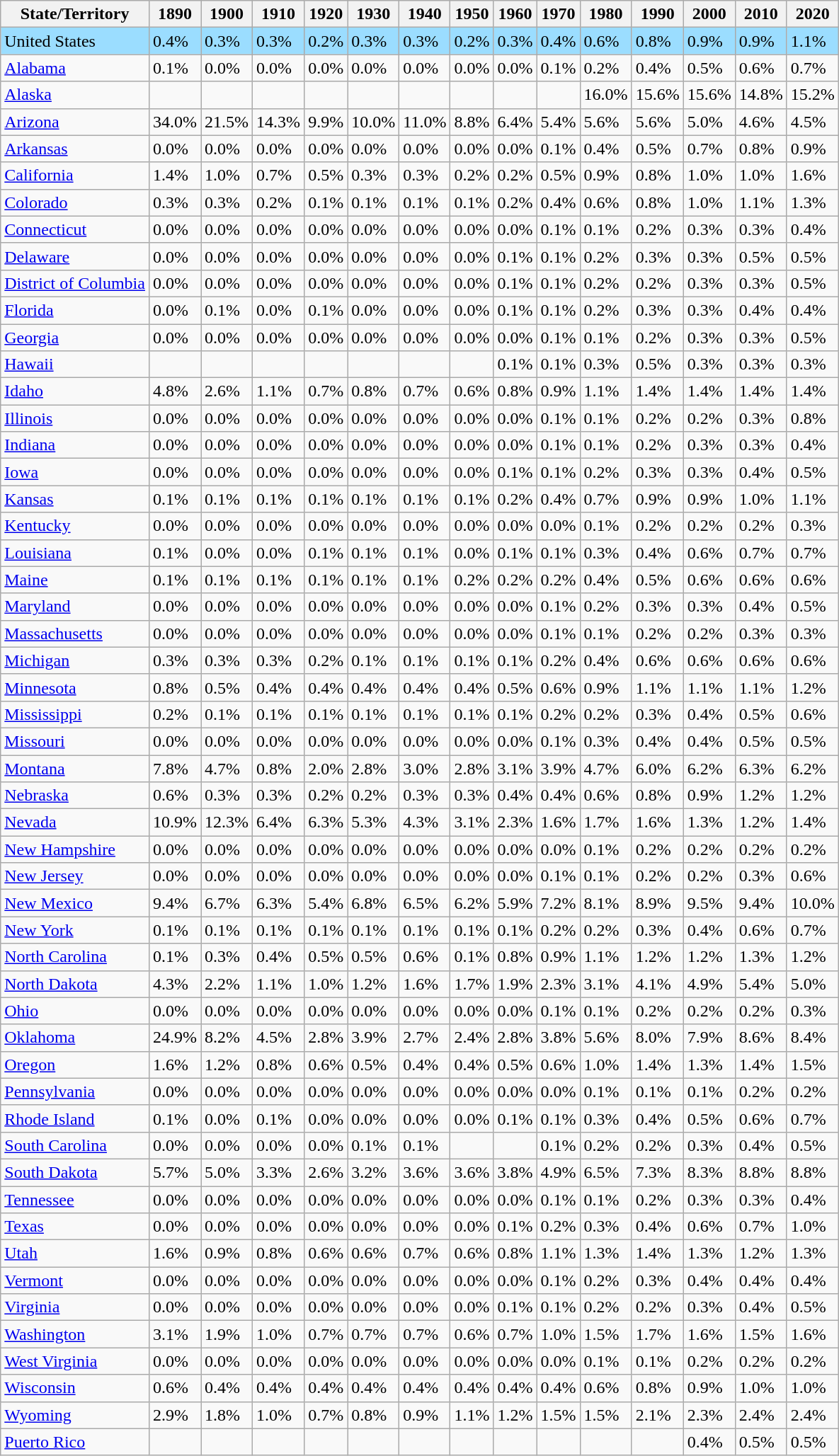<table class="sortable wikitable outercollapse">
<tr>
<th>State/Territory</th>
<th>1890</th>
<th>1900</th>
<th>1910</th>
<th>1920</th>
<th>1930</th>
<th>1940</th>
<th>1950</th>
<th>1960</th>
<th>1970</th>
<th>1980</th>
<th>1990</th>
<th>2000</th>
<th>2010</th>
<th>2020</th>
</tr>
<tr>
<td style="background:#9bddff;">United States</td>
<td style="background:#9bddff;">0.4%</td>
<td style="background:#9bddff;">0.3%</td>
<td style="background:#9bddff;">0.3%</td>
<td style="background:#9bddff;">0.2%</td>
<td style="background:#9bddff;">0.3%</td>
<td style="background:#9bddff;">0.3%</td>
<td style="background:#9bddff;">0.2%</td>
<td style="background:#9bddff;">0.3%</td>
<td style="background:#9bddff;">0.4%</td>
<td style="background:#9bddff;">0.6%</td>
<td style="background:#9bddff;">0.8%</td>
<td style="background:#9bddff;">0.9%</td>
<td style="background:#9bddff;">0.9%</td>
<td style="background:#9bddff;">1.1%</td>
</tr>
<tr>
<td><a href='#'>Alabama</a></td>
<td>0.1%</td>
<td>0.0%</td>
<td>0.0%</td>
<td>0.0%</td>
<td>0.0%</td>
<td>0.0%</td>
<td>0.0%</td>
<td>0.0%</td>
<td>0.1%</td>
<td>0.2%</td>
<td>0.4%</td>
<td>0.5%</td>
<td>0.6%</td>
<td>0.7%</td>
</tr>
<tr>
<td><a href='#'>Alaska</a></td>
<td></td>
<td></td>
<td></td>
<td></td>
<td></td>
<td></td>
<td></td>
<td></td>
<td></td>
<td>16.0%</td>
<td>15.6%</td>
<td>15.6%</td>
<td>14.8%</td>
<td>15.2%</td>
</tr>
<tr>
<td><a href='#'>Arizona</a></td>
<td>34.0%</td>
<td>21.5%</td>
<td>14.3%</td>
<td>9.9%</td>
<td>10.0%</td>
<td>11.0%</td>
<td>8.8%</td>
<td>6.4%</td>
<td>5.4%</td>
<td>5.6%</td>
<td>5.6%</td>
<td>5.0%</td>
<td>4.6%</td>
<td>4.5%</td>
</tr>
<tr>
<td><a href='#'>Arkansas</a></td>
<td>0.0%</td>
<td>0.0%</td>
<td>0.0%</td>
<td>0.0%</td>
<td>0.0%</td>
<td>0.0%</td>
<td>0.0%</td>
<td>0.0%</td>
<td>0.1%</td>
<td>0.4%</td>
<td>0.5%</td>
<td>0.7%</td>
<td>0.8%</td>
<td>0.9%</td>
</tr>
<tr>
<td><a href='#'>California</a></td>
<td>1.4%</td>
<td>1.0%</td>
<td>0.7%</td>
<td>0.5%</td>
<td>0.3%</td>
<td>0.3%</td>
<td>0.2%</td>
<td>0.2%</td>
<td>0.5%</td>
<td>0.9%</td>
<td>0.8%</td>
<td>1.0%</td>
<td>1.0%</td>
<td>1.6%</td>
</tr>
<tr>
<td><a href='#'>Colorado</a></td>
<td>0.3%</td>
<td>0.3%</td>
<td>0.2%</td>
<td>0.1%</td>
<td>0.1%</td>
<td>0.1%</td>
<td>0.1%</td>
<td>0.2%</td>
<td>0.4%</td>
<td>0.6%</td>
<td>0.8%</td>
<td>1.0%</td>
<td>1.1%</td>
<td>1.3%</td>
</tr>
<tr>
<td><a href='#'>Connecticut</a></td>
<td>0.0%</td>
<td>0.0%</td>
<td>0.0%</td>
<td>0.0%</td>
<td>0.0%</td>
<td>0.0%</td>
<td>0.0%</td>
<td>0.0%</td>
<td>0.1%</td>
<td>0.1%</td>
<td>0.2%</td>
<td>0.3%</td>
<td>0.3%</td>
<td>0.4%</td>
</tr>
<tr>
<td><a href='#'>Delaware</a></td>
<td>0.0%</td>
<td>0.0%</td>
<td>0.0%</td>
<td>0.0%</td>
<td>0.0%</td>
<td>0.0%</td>
<td>0.0%</td>
<td>0.1%</td>
<td>0.1%</td>
<td>0.2%</td>
<td>0.3%</td>
<td>0.3%</td>
<td>0.5%</td>
<td>0.5%</td>
</tr>
<tr>
<td><a href='#'>District of Columbia</a></td>
<td>0.0%</td>
<td>0.0%</td>
<td>0.0%</td>
<td>0.0%</td>
<td>0.0%</td>
<td>0.0%</td>
<td>0.0%</td>
<td>0.1%</td>
<td>0.1%</td>
<td>0.2%</td>
<td>0.2%</td>
<td>0.3%</td>
<td>0.3%</td>
<td>0.5%</td>
</tr>
<tr>
<td><a href='#'>Florida</a></td>
<td>0.0%</td>
<td>0.1%</td>
<td>0.0%</td>
<td>0.1%</td>
<td>0.0%</td>
<td>0.0%</td>
<td>0.0%</td>
<td>0.1%</td>
<td>0.1%</td>
<td>0.2%</td>
<td>0.3%</td>
<td>0.3%</td>
<td>0.4%</td>
<td>0.4%</td>
</tr>
<tr>
<td><a href='#'>Georgia</a></td>
<td>0.0%</td>
<td>0.0%</td>
<td>0.0%</td>
<td>0.0%</td>
<td>0.0%</td>
<td>0.0%</td>
<td>0.0%</td>
<td>0.0%</td>
<td>0.1%</td>
<td>0.1%</td>
<td>0.2%</td>
<td>0.3%</td>
<td>0.3%</td>
<td>0.5%</td>
</tr>
<tr>
<td><a href='#'>Hawaii</a></td>
<td></td>
<td></td>
<td></td>
<td></td>
<td></td>
<td></td>
<td></td>
<td>0.1%</td>
<td>0.1%</td>
<td>0.3%</td>
<td>0.5%</td>
<td>0.3%</td>
<td>0.3%</td>
<td>0.3%</td>
</tr>
<tr>
<td><a href='#'>Idaho</a></td>
<td>4.8%</td>
<td>2.6%</td>
<td>1.1%</td>
<td>0.7%</td>
<td>0.8%</td>
<td>0.7%</td>
<td>0.6%</td>
<td>0.8%</td>
<td>0.9%</td>
<td>1.1%</td>
<td>1.4%</td>
<td>1.4%</td>
<td>1.4%</td>
<td>1.4%</td>
</tr>
<tr>
<td><a href='#'>Illinois</a></td>
<td>0.0%</td>
<td>0.0%</td>
<td>0.0%</td>
<td>0.0%</td>
<td>0.0%</td>
<td>0.0%</td>
<td>0.0%</td>
<td>0.0%</td>
<td>0.1%</td>
<td>0.1%</td>
<td>0.2%</td>
<td>0.2%</td>
<td>0.3%</td>
<td>0.8%</td>
</tr>
<tr>
<td><a href='#'>Indiana</a></td>
<td>0.0%</td>
<td>0.0%</td>
<td>0.0%</td>
<td>0.0%</td>
<td>0.0%</td>
<td>0.0%</td>
<td>0.0%</td>
<td>0.0%</td>
<td>0.1%</td>
<td>0.1%</td>
<td>0.2%</td>
<td>0.3%</td>
<td>0.3%</td>
<td>0.4%</td>
</tr>
<tr>
<td><a href='#'>Iowa</a></td>
<td>0.0%</td>
<td>0.0%</td>
<td>0.0%</td>
<td>0.0%</td>
<td>0.0%</td>
<td>0.0%</td>
<td>0.0%</td>
<td>0.1%</td>
<td>0.1%</td>
<td>0.2%</td>
<td>0.3%</td>
<td>0.3%</td>
<td>0.4%</td>
<td>0.5%</td>
</tr>
<tr>
<td><a href='#'>Kansas</a></td>
<td>0.1%</td>
<td>0.1%</td>
<td>0.1%</td>
<td>0.1%</td>
<td>0.1%</td>
<td>0.1%</td>
<td>0.1%</td>
<td>0.2%</td>
<td>0.4%</td>
<td>0.7%</td>
<td>0.9%</td>
<td>0.9%</td>
<td>1.0%</td>
<td>1.1%</td>
</tr>
<tr>
<td><a href='#'>Kentucky</a></td>
<td>0.0%</td>
<td>0.0%</td>
<td>0.0%</td>
<td>0.0%</td>
<td>0.0%</td>
<td>0.0%</td>
<td>0.0%</td>
<td>0.0%</td>
<td>0.0%</td>
<td>0.1%</td>
<td>0.2%</td>
<td>0.2%</td>
<td>0.2%</td>
<td>0.3%</td>
</tr>
<tr>
<td><a href='#'>Louisiana</a></td>
<td>0.1%</td>
<td>0.0%</td>
<td>0.0%</td>
<td>0.1%</td>
<td>0.1%</td>
<td>0.1%</td>
<td>0.0%</td>
<td>0.1%</td>
<td>0.1%</td>
<td>0.3%</td>
<td>0.4%</td>
<td>0.6%</td>
<td>0.7%</td>
<td>0.7%</td>
</tr>
<tr>
<td><a href='#'>Maine</a></td>
<td>0.1%</td>
<td>0.1%</td>
<td>0.1%</td>
<td>0.1%</td>
<td>0.1%</td>
<td>0.1%</td>
<td>0.2%</td>
<td>0.2%</td>
<td>0.2%</td>
<td>0.4%</td>
<td>0.5%</td>
<td>0.6%</td>
<td>0.6%</td>
<td>0.6%</td>
</tr>
<tr>
<td><a href='#'>Maryland</a></td>
<td>0.0%</td>
<td>0.0%</td>
<td>0.0%</td>
<td>0.0%</td>
<td>0.0%</td>
<td>0.0%</td>
<td>0.0%</td>
<td>0.0%</td>
<td>0.1%</td>
<td>0.2%</td>
<td>0.3%</td>
<td>0.3%</td>
<td>0.4%</td>
<td>0.5%</td>
</tr>
<tr>
<td><a href='#'>Massachusetts</a></td>
<td>0.0%</td>
<td>0.0%</td>
<td>0.0%</td>
<td>0.0%</td>
<td>0.0%</td>
<td>0.0%</td>
<td>0.0%</td>
<td>0.0%</td>
<td>0.1%</td>
<td>0.1%</td>
<td>0.2%</td>
<td>0.2%</td>
<td>0.3%</td>
<td>0.3%</td>
</tr>
<tr>
<td><a href='#'>Michigan</a></td>
<td>0.3%</td>
<td>0.3%</td>
<td>0.3%</td>
<td>0.2%</td>
<td>0.1%</td>
<td>0.1%</td>
<td>0.1%</td>
<td>0.1%</td>
<td>0.2%</td>
<td>0.4%</td>
<td>0.6%</td>
<td>0.6%</td>
<td>0.6%</td>
<td>0.6%</td>
</tr>
<tr>
<td><a href='#'>Minnesota</a></td>
<td>0.8%</td>
<td>0.5%</td>
<td>0.4%</td>
<td>0.4%</td>
<td>0.4%</td>
<td>0.4%</td>
<td>0.4%</td>
<td>0.5%</td>
<td>0.6%</td>
<td>0.9%</td>
<td>1.1%</td>
<td>1.1%</td>
<td>1.1%</td>
<td>1.2%</td>
</tr>
<tr>
<td><a href='#'>Mississippi</a></td>
<td>0.2%</td>
<td>0.1%</td>
<td>0.1%</td>
<td>0.1%</td>
<td>0.1%</td>
<td>0.1%</td>
<td>0.1%</td>
<td>0.1%</td>
<td>0.2%</td>
<td>0.2%</td>
<td>0.3%</td>
<td>0.4%</td>
<td>0.5%</td>
<td>0.6%</td>
</tr>
<tr>
<td><a href='#'>Missouri</a></td>
<td>0.0%</td>
<td>0.0%</td>
<td>0.0%</td>
<td>0.0%</td>
<td>0.0%</td>
<td>0.0%</td>
<td>0.0%</td>
<td>0.0%</td>
<td>0.1%</td>
<td>0.3%</td>
<td>0.4%</td>
<td>0.4%</td>
<td>0.5%</td>
<td>0.5%</td>
</tr>
<tr>
<td><a href='#'>Montana</a></td>
<td>7.8%</td>
<td>4.7%</td>
<td>0.8%</td>
<td>2.0%</td>
<td>2.8%</td>
<td>3.0%</td>
<td>2.8%</td>
<td>3.1%</td>
<td>3.9%</td>
<td>4.7%</td>
<td>6.0%</td>
<td>6.2%</td>
<td>6.3%</td>
<td>6.2%</td>
</tr>
<tr>
<td><a href='#'>Nebraska</a></td>
<td>0.6%</td>
<td>0.3%</td>
<td>0.3%</td>
<td>0.2%</td>
<td>0.2%</td>
<td>0.3%</td>
<td>0.3%</td>
<td>0.4%</td>
<td>0.4%</td>
<td>0.6%</td>
<td>0.8%</td>
<td>0.9%</td>
<td>1.2%</td>
<td>1.2%</td>
</tr>
<tr>
<td><a href='#'>Nevada</a></td>
<td>10.9%</td>
<td>12.3%</td>
<td>6.4%</td>
<td>6.3%</td>
<td>5.3%</td>
<td>4.3%</td>
<td>3.1%</td>
<td>2.3%</td>
<td>1.6%</td>
<td>1.7%</td>
<td>1.6%</td>
<td>1.3%</td>
<td>1.2%</td>
<td>1.4%</td>
</tr>
<tr>
<td><a href='#'>New Hampshire</a></td>
<td>0.0%</td>
<td>0.0%</td>
<td>0.0%</td>
<td>0.0%</td>
<td>0.0%</td>
<td>0.0%</td>
<td>0.0%</td>
<td>0.0%</td>
<td>0.0%</td>
<td>0.1%</td>
<td>0.2%</td>
<td>0.2%</td>
<td>0.2%</td>
<td>0.2%</td>
</tr>
<tr>
<td><a href='#'>New Jersey</a></td>
<td>0.0%</td>
<td>0.0%</td>
<td>0.0%</td>
<td>0.0%</td>
<td>0.0%</td>
<td>0.0%</td>
<td>0.0%</td>
<td>0.0%</td>
<td>0.1%</td>
<td>0.1%</td>
<td>0.2%</td>
<td>0.2%</td>
<td>0.3%</td>
<td>0.6%</td>
</tr>
<tr>
<td><a href='#'>New Mexico</a></td>
<td>9.4%</td>
<td>6.7%</td>
<td>6.3%</td>
<td>5.4%</td>
<td>6.8%</td>
<td>6.5%</td>
<td>6.2%</td>
<td>5.9%</td>
<td>7.2%</td>
<td>8.1%</td>
<td>8.9%</td>
<td>9.5%</td>
<td>9.4%</td>
<td>10.0%</td>
</tr>
<tr>
<td><a href='#'>New York</a></td>
<td>0.1%</td>
<td>0.1%</td>
<td>0.1%</td>
<td>0.1%</td>
<td>0.1%</td>
<td>0.1%</td>
<td>0.1%</td>
<td>0.1%</td>
<td>0.2%</td>
<td>0.2%</td>
<td>0.3%</td>
<td>0.4%</td>
<td>0.6%</td>
<td>0.7%</td>
</tr>
<tr>
<td><a href='#'>North Carolina</a></td>
<td>0.1%</td>
<td>0.3%</td>
<td>0.4%</td>
<td>0.5%</td>
<td>0.5%</td>
<td>0.6%</td>
<td>0.1%</td>
<td>0.8%</td>
<td>0.9%</td>
<td>1.1%</td>
<td>1.2%</td>
<td>1.2%</td>
<td>1.3%</td>
<td>1.2%</td>
</tr>
<tr>
<td><a href='#'>North Dakota</a></td>
<td>4.3%</td>
<td>2.2%</td>
<td>1.1%</td>
<td>1.0%</td>
<td>1.2%</td>
<td>1.6%</td>
<td>1.7%</td>
<td>1.9%</td>
<td>2.3%</td>
<td>3.1%</td>
<td>4.1%</td>
<td>4.9%</td>
<td>5.4%</td>
<td>5.0%</td>
</tr>
<tr>
<td><a href='#'>Ohio</a></td>
<td>0.0%</td>
<td>0.0%</td>
<td>0.0%</td>
<td>0.0%</td>
<td>0.0%</td>
<td>0.0%</td>
<td>0.0%</td>
<td>0.0%</td>
<td>0.1%</td>
<td>0.1%</td>
<td>0.2%</td>
<td>0.2%</td>
<td>0.2%</td>
<td>0.3%</td>
</tr>
<tr>
<td><a href='#'>Oklahoma</a></td>
<td>24.9%</td>
<td>8.2%</td>
<td>4.5%</td>
<td>2.8%</td>
<td>3.9%</td>
<td>2.7%</td>
<td>2.4%</td>
<td>2.8%</td>
<td>3.8%</td>
<td>5.6%</td>
<td>8.0%</td>
<td>7.9%</td>
<td>8.6%</td>
<td>8.4%</td>
</tr>
<tr>
<td><a href='#'>Oregon</a></td>
<td>1.6%</td>
<td>1.2%</td>
<td>0.8%</td>
<td>0.6%</td>
<td>0.5%</td>
<td>0.4%</td>
<td>0.4%</td>
<td>0.5%</td>
<td>0.6%</td>
<td>1.0%</td>
<td>1.4%</td>
<td>1.3%</td>
<td>1.4%</td>
<td>1.5%</td>
</tr>
<tr>
<td><a href='#'>Pennsylvania</a></td>
<td>0.0%</td>
<td>0.0%</td>
<td>0.0%</td>
<td>0.0%</td>
<td>0.0%</td>
<td>0.0%</td>
<td>0.0%</td>
<td>0.0%</td>
<td>0.0%</td>
<td>0.1%</td>
<td>0.1%</td>
<td>0.1%</td>
<td>0.2%</td>
<td>0.2%</td>
</tr>
<tr>
<td><a href='#'>Rhode Island</a></td>
<td>0.1%</td>
<td>0.0%</td>
<td>0.1%</td>
<td>0.0%</td>
<td>0.0%</td>
<td>0.0%</td>
<td>0.0%</td>
<td>0.1%</td>
<td>0.1%</td>
<td>0.3%</td>
<td>0.4%</td>
<td>0.5%</td>
<td>0.6%</td>
<td>0.7%</td>
</tr>
<tr>
<td><a href='#'>South Carolina</a></td>
<td>0.0%</td>
<td>0.0%</td>
<td>0.0%</td>
<td>0.0%</td>
<td>0.1%</td>
<td>0.1%</td>
<td></td>
<td></td>
<td>0.1%</td>
<td>0.2%</td>
<td>0.2%</td>
<td>0.3%</td>
<td>0.4%</td>
<td>0.5%</td>
</tr>
<tr>
<td><a href='#'>South Dakota</a></td>
<td>5.7%</td>
<td>5.0%</td>
<td>3.3%</td>
<td>2.6%</td>
<td>3.2%</td>
<td>3.6%</td>
<td>3.6%</td>
<td>3.8%</td>
<td>4.9%</td>
<td>6.5%</td>
<td>7.3%</td>
<td>8.3%</td>
<td>8.8%</td>
<td>8.8%</td>
</tr>
<tr>
<td><a href='#'>Tennessee</a></td>
<td>0.0%</td>
<td>0.0%</td>
<td>0.0%</td>
<td>0.0%</td>
<td>0.0%</td>
<td>0.0%</td>
<td>0.0%</td>
<td>0.0%</td>
<td>0.1%</td>
<td>0.1%</td>
<td>0.2%</td>
<td>0.3%</td>
<td>0.3%</td>
<td>0.4%</td>
</tr>
<tr>
<td><a href='#'>Texas</a></td>
<td>0.0%</td>
<td>0.0%</td>
<td>0.0%</td>
<td>0.0%</td>
<td>0.0%</td>
<td>0.0%</td>
<td>0.0%</td>
<td>0.1%</td>
<td>0.2%</td>
<td>0.3%</td>
<td>0.4%</td>
<td>0.6%</td>
<td>0.7%</td>
<td>1.0%</td>
</tr>
<tr>
<td><a href='#'>Utah</a></td>
<td>1.6%</td>
<td>0.9%</td>
<td>0.8%</td>
<td>0.6%</td>
<td>0.6%</td>
<td>0.7%</td>
<td>0.6%</td>
<td>0.8%</td>
<td>1.1%</td>
<td>1.3%</td>
<td>1.4%</td>
<td>1.3%</td>
<td>1.2%</td>
<td>1.3%</td>
</tr>
<tr>
<td><a href='#'>Vermont</a></td>
<td>0.0%</td>
<td>0.0%</td>
<td>0.0%</td>
<td>0.0%</td>
<td>0.0%</td>
<td>0.0%</td>
<td>0.0%</td>
<td>0.0%</td>
<td>0.1%</td>
<td>0.2%</td>
<td>0.3%</td>
<td>0.4%</td>
<td>0.4%</td>
<td>0.4%</td>
</tr>
<tr>
<td><a href='#'>Virginia</a></td>
<td>0.0%</td>
<td>0.0%</td>
<td>0.0%</td>
<td>0.0%</td>
<td>0.0%</td>
<td>0.0%</td>
<td>0.0%</td>
<td>0.1%</td>
<td>0.1%</td>
<td>0.2%</td>
<td>0.2%</td>
<td>0.3%</td>
<td>0.4%</td>
<td>0.5%</td>
</tr>
<tr>
<td><a href='#'>Washington</a></td>
<td>3.1%</td>
<td>1.9%</td>
<td>1.0%</td>
<td>0.7%</td>
<td>0.7%</td>
<td>0.7%</td>
<td>0.6%</td>
<td>0.7%</td>
<td>1.0%</td>
<td>1.5%</td>
<td>1.7%</td>
<td>1.6%</td>
<td>1.5%</td>
<td>1.6%</td>
</tr>
<tr>
<td><a href='#'>West Virginia</a></td>
<td>0.0%</td>
<td>0.0%</td>
<td>0.0%</td>
<td>0.0%</td>
<td>0.0%</td>
<td>0.0%</td>
<td>0.0%</td>
<td>0.0%</td>
<td>0.0%</td>
<td>0.1%</td>
<td>0.1%</td>
<td>0.2%</td>
<td>0.2%</td>
<td>0.2%</td>
</tr>
<tr>
<td><a href='#'>Wisconsin</a></td>
<td>0.6%</td>
<td>0.4%</td>
<td>0.4%</td>
<td>0.4%</td>
<td>0.4%</td>
<td>0.4%</td>
<td>0.4%</td>
<td>0.4%</td>
<td>0.4%</td>
<td>0.6%</td>
<td>0.8%</td>
<td>0.9%</td>
<td>1.0%</td>
<td>1.0%</td>
</tr>
<tr>
<td><a href='#'>Wyoming</a></td>
<td>2.9%</td>
<td>1.8%</td>
<td>1.0%</td>
<td>0.7%</td>
<td>0.8%</td>
<td>0.9%</td>
<td>1.1%</td>
<td>1.2%</td>
<td>1.5%</td>
<td>1.5%</td>
<td>2.1%</td>
<td>2.3%</td>
<td>2.4%</td>
<td>2.4%</td>
</tr>
<tr>
<td><a href='#'>Puerto Rico</a></td>
<td></td>
<td></td>
<td></td>
<td></td>
<td></td>
<td></td>
<td></td>
<td></td>
<td></td>
<td></td>
<td></td>
<td>0.4%</td>
<td>0.5%</td>
<td>0.5%</td>
</tr>
</table>
